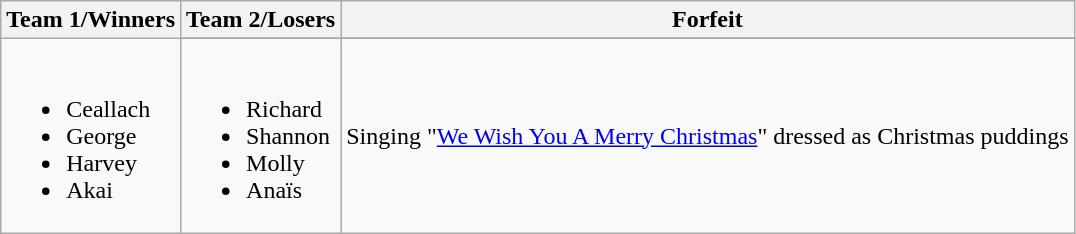<table class="wikitable">
<tr>
<th>Team 1/Winners</th>
<th>Team 2/Losers</th>
<th>Forfeit</th>
</tr>
<tr>
<td rowspan="4"><div><br><ul><li>Ceallach</li><li>George</li><li>Harvey</li><li>Akai</li></ul></div></td>
</tr>
<tr>
<td rowspan="4"><div><br><ul><li>Richard</li><li>Shannon</li><li>Molly</li><li>Anaïs</li></ul></div></td>
</tr>
<tr>
</tr>
<tr>
<td rowspan="4"><div>Singing "<a href='#'>We Wish You A Merry Christmas</a>" dressed as Christmas puddings<br></div></td>
</tr>
</table>
